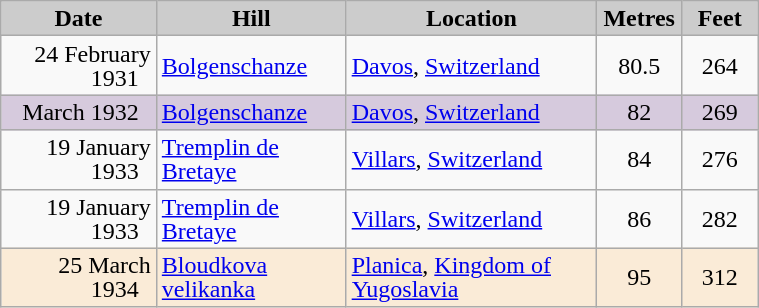<table class="wikitable sortable" style="text-align:left; line-height:16px; width:40%;">
<tr>
<th style="background-color: #ccc;" width="115">Date</th>
<th style="background-color: #ccc;" width="130">Hill</th>
<th style="background-color: #ccc;" width="200">Location</th>
<th style="background-color: #ccc;" width="50">Metres</th>
<th style="background-color: #ccc;" width="50">Feet</th>
</tr>
<tr>
<td align=right>24 February 1931  </td>
<td><a href='#'>Bolgenschanze</a></td>
<td><a href='#'>Davos</a>, <a href='#'>Switzerland</a></td>
<td align=center>80.5</td>
<td align=center>264</td>
</tr>
<tr bgcolor=#D6CADD>
<td align=right>March 1932  </td>
<td><a href='#'>Bolgenschanze</a></td>
<td><a href='#'>Davos</a>, <a href='#'>Switzerland</a></td>
<td align=center>82</td>
<td align=center>269</td>
</tr>
<tr>
<td align=right>19 January 1933  </td>
<td><a href='#'>Tremplin de Bretaye</a></td>
<td><a href='#'>Villars</a>, <a href='#'>Switzerland</a></td>
<td align=center>84</td>
<td align=center>276</td>
</tr>
<tr>
<td align=right>19 January 1933  </td>
<td><a href='#'>Tremplin de Bretaye</a></td>
<td><a href='#'>Villars</a>, <a href='#'>Switzerland</a></td>
<td align=center>86</td>
<td align=center>282</td>
</tr>
<tr bgcolor=#FAEBD7>
<td align=right>25 March 1934  </td>
<td><a href='#'>Bloudkova velikanka</a></td>
<td><a href='#'>Planica</a>, <a href='#'>Kingdom of Yugoslavia</a></td>
<td align=center>95</td>
<td align=center>312</td>
</tr>
</table>
